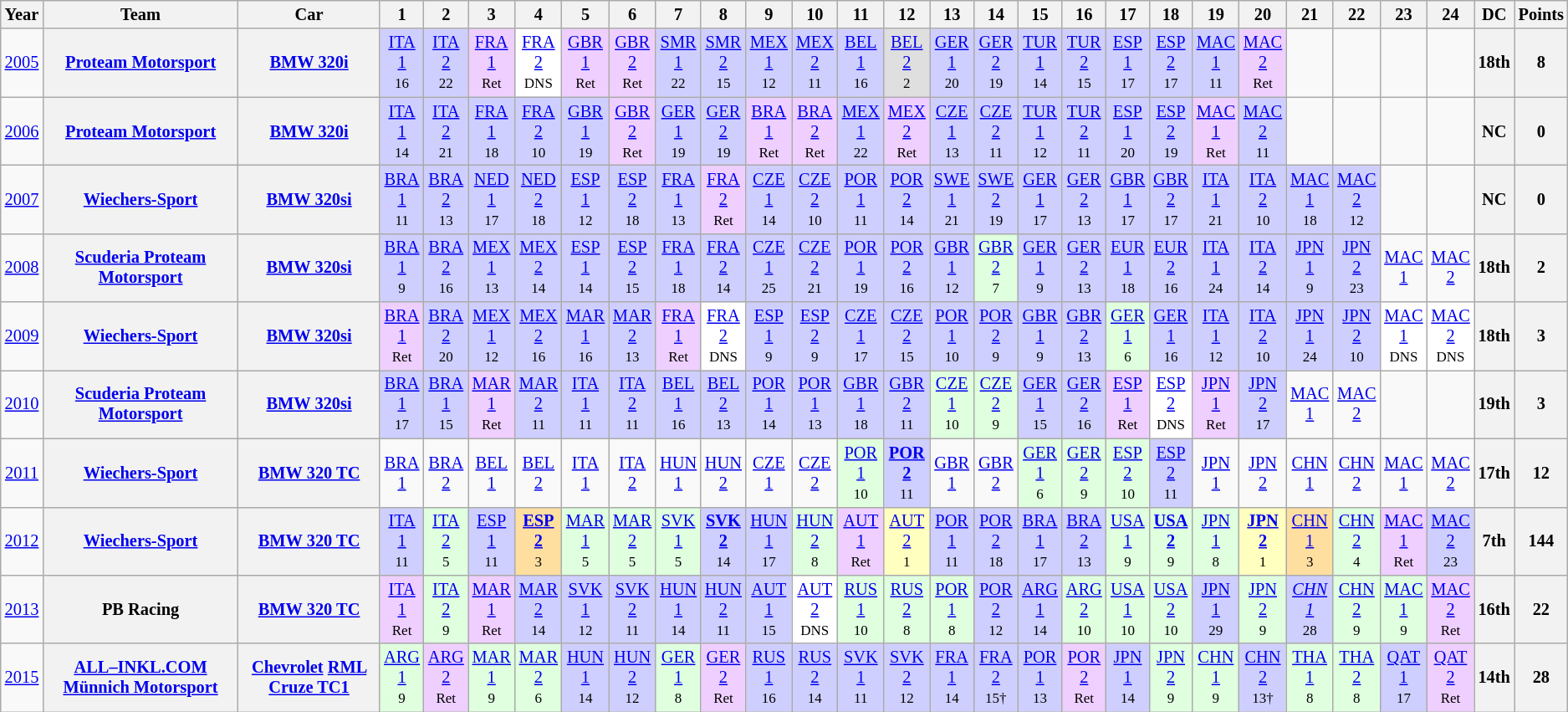<table class="wikitable" style="text-align:center; font-size:85%">
<tr>
<th>Year</th>
<th>Team</th>
<th>Car</th>
<th>1</th>
<th>2</th>
<th>3</th>
<th>4</th>
<th>5</th>
<th>6</th>
<th>7</th>
<th>8</th>
<th>9</th>
<th>10</th>
<th>11</th>
<th>12</th>
<th>13</th>
<th>14</th>
<th>15</th>
<th>16</th>
<th>17</th>
<th>18</th>
<th>19</th>
<th>20</th>
<th>21</th>
<th>22</th>
<th>23</th>
<th>24</th>
<th>DC</th>
<th>Points</th>
</tr>
<tr>
<td><a href='#'>2005</a></td>
<th><a href='#'>Proteam Motorsport</a></th>
<th><a href='#'>BMW 320i</a></th>
<td style="background:#cfcfff;"><a href='#'>ITA<br>1</a><br><small>16</small></td>
<td style="background:#cfcfff;"><a href='#'>ITA<br>2</a><br><small>22</small></td>
<td style="background:#efcfff;"><a href='#'>FRA<br>1</a><br><small>Ret</small></td>
<td style="background:#ffffff;"><a href='#'>FRA<br>2</a><br><small>DNS</small></td>
<td style="background:#efcfff;"><a href='#'>GBR<br>1</a><br><small>Ret</small></td>
<td style="background:#efcfff;"><a href='#'>GBR<br>2</a><br><small>Ret</small></td>
<td style="background:#cfcfff;"><a href='#'>SMR<br>1</a><br><small>22</small></td>
<td style="background:#cfcfff;"><a href='#'>SMR<br>2</a><br><small>15</small></td>
<td style="background:#cfcfff;"><a href='#'>MEX<br>1</a><br><small>12</small></td>
<td style="background:#cfcfff;"><a href='#'>MEX<br>2</a><br><small>11</small></td>
<td style="background:#cfcfff;"><a href='#'>BEL<br>1</a><br><small>16</small></td>
<td style="background:#dfdfdf;"><a href='#'>BEL<br>2</a><br><small>2</small></td>
<td style="background:#cfcfff;"><a href='#'>GER<br>1</a><br><small>20</small></td>
<td style="background:#cfcfff;"><a href='#'>GER<br>2</a><br><small>19</small></td>
<td style="background:#cfcfff;"><a href='#'>TUR<br>1</a><br><small>14</small></td>
<td style="background:#cfcfff;"><a href='#'>TUR<br>2</a><br><small>15</small></td>
<td style="background:#cfcfff;"><a href='#'>ESP<br>1</a><br><small>17</small></td>
<td style="background:#cfcfff;"><a href='#'>ESP<br>2</a><br><small>17</small></td>
<td style="background:#cfcfff;"><a href='#'>MAC<br>1</a><br><small>11</small></td>
<td style="background:#efcfff;"><a href='#'>MAC<br>2</a><br><small>Ret</small></td>
<td></td>
<td></td>
<td></td>
<td></td>
<th>18th</th>
<th>8</th>
</tr>
<tr>
<td><a href='#'>2006</a></td>
<th><a href='#'>Proteam Motorsport</a></th>
<th><a href='#'>BMW 320i</a></th>
<td style="background:#cfcfff;"><a href='#'>ITA<br>1</a><br><small>14</small></td>
<td style="background:#cfcfff;"><a href='#'>ITA<br>2</a><br><small>21</small></td>
<td style="background:#cfcfff;"><a href='#'>FRA<br>1</a><br><small>18</small></td>
<td style="background:#cfcfff;"><a href='#'>FRA<br>2</a><br><small>10</small></td>
<td style="background:#cfcfff;"><a href='#'>GBR<br>1</a><br><small>19</small></td>
<td style="background:#efcfff;"><a href='#'>GBR<br>2</a><br><small>Ret</small></td>
<td style="background:#cfcfff;"><a href='#'>GER<br>1</a><br><small>19</small></td>
<td style="background:#cfcfff;"><a href='#'>GER<br>2</a><br><small>19</small></td>
<td style="background:#efcfff;"><a href='#'>BRA<br>1</a><br><small>Ret</small></td>
<td style="background:#efcfff;"><a href='#'>BRA<br>2</a><br><small>Ret</small></td>
<td style="background:#cfcfff;"><a href='#'>MEX<br>1</a><br><small>22</small></td>
<td style="background:#efcfff;"><a href='#'>MEX<br>2</a><br><small>Ret</small></td>
<td style="background:#cfcfff;"><a href='#'>CZE<br>1</a><br><small>13</small></td>
<td style="background:#cfcfff;"><a href='#'>CZE<br>2</a><br><small>11</small></td>
<td style="background:#cfcfff;"><a href='#'>TUR<br>1</a><br><small>12</small></td>
<td style="background:#cfcfff;"><a href='#'>TUR<br>2</a><br><small>11</small></td>
<td style="background:#cfcfff;"><a href='#'>ESP<br>1</a><br><small>20</small></td>
<td style="background:#cfcfff;"><a href='#'>ESP<br>2</a><br><small>19</small></td>
<td style="background:#efcfff;"><a href='#'>MAC<br>1</a><br><small>Ret</small></td>
<td style="background:#cfcfff;"><a href='#'>MAC<br>2</a><br><small>11</small></td>
<td></td>
<td></td>
<td></td>
<td></td>
<th>NC</th>
<th>0</th>
</tr>
<tr>
<td><a href='#'>2007</a></td>
<th><a href='#'>Wiechers-Sport</a></th>
<th><a href='#'>BMW 320si</a></th>
<td style="background:#cfcfff;"><a href='#'>BRA<br>1</a><br><small>11</small></td>
<td style="background:#cfcfff;"><a href='#'>BRA<br>2</a><br><small>13</small></td>
<td style="background:#cfcfff;"><a href='#'>NED<br>1</a><br><small>17</small></td>
<td style="background:#cfcfff;"><a href='#'>NED<br>2</a><br><small>18</small></td>
<td style="background:#cfcfff;"><a href='#'>ESP<br>1</a><br><small>12</small></td>
<td style="background:#cfcfff;"><a href='#'>ESP<br>2</a><br><small>18</small></td>
<td style="background:#cfcfff;"><a href='#'>FRA<br>1</a><br><small>13</small></td>
<td style="background:#efcfff;"><a href='#'>FRA<br>2</a><br><small>Ret</small></td>
<td style="background:#cfcfff;"><a href='#'>CZE<br>1</a><br><small>14</small></td>
<td style="background:#cfcfff;"><a href='#'>CZE<br>2</a><br><small>10</small></td>
<td style="background:#cfcfff;"><a href='#'>POR<br>1</a><br><small>11</small></td>
<td style="background:#cfcfff;"><a href='#'>POR<br>2</a><br><small>14</small></td>
<td style="background:#cfcfff;"><a href='#'>SWE<br>1</a><br><small>21</small></td>
<td style="background:#cfcfff;"><a href='#'>SWE<br>2</a><br><small>19</small></td>
<td style="background:#cfcfff;"><a href='#'>GER<br>1</a><br><small>17</small></td>
<td style="background:#cfcfff;"><a href='#'>GER<br>2</a><br><small>13</small></td>
<td style="background:#cfcfff;"><a href='#'>GBR<br>1</a><br><small>17</small></td>
<td style="background:#cfcfff;"><a href='#'>GBR<br>2</a><br><small>17</small></td>
<td style="background:#cfcfff;"><a href='#'>ITA<br>1</a><br><small>21</small></td>
<td style="background:#cfcfff;"><a href='#'>ITA<br>2</a><br><small>10</small></td>
<td style="background:#cfcfff;"><a href='#'>MAC<br>1</a><br><small>18</small></td>
<td style="background:#cfcfff;"><a href='#'>MAC<br>2</a><br><small>12</small></td>
<td></td>
<td></td>
<th>NC</th>
<th>0</th>
</tr>
<tr>
<td><a href='#'>2008</a></td>
<th><a href='#'>Scuderia Proteam Motorsport</a></th>
<th><a href='#'>BMW 320si</a></th>
<td style="background:#cfcfff;"><a href='#'>BRA<br>1</a><br><small>9</small></td>
<td style="background:#cfcfff;"><a href='#'>BRA<br>2</a><br><small>16</small></td>
<td style="background:#cfcfff;"><a href='#'>MEX<br>1</a><br><small>13</small></td>
<td style="background:#cfcfff;"><a href='#'>MEX<br>2</a><br><small>14</small></td>
<td style="background:#cfcfff;"><a href='#'>ESP<br>1</a><br><small>14</small></td>
<td style="background:#cfcfff;"><a href='#'>ESP<br>2</a><br><small>15</small></td>
<td style="background:#cfcfff;"><a href='#'>FRA<br>1</a><br><small>18</small></td>
<td style="background:#cfcfff;"><a href='#'>FRA<br>2</a><br><small>14</small></td>
<td style="background:#cfcfff;"><a href='#'>CZE<br>1</a><br><small>25</small></td>
<td style="background:#cfcfff;"><a href='#'>CZE<br>2</a><br><small>21</small></td>
<td style="background:#cfcfff;"><a href='#'>POR<br>1</a><br><small>19</small></td>
<td style="background:#cfcfff;"><a href='#'>POR<br>2</a><br><small>16</small></td>
<td style="background:#cfcfff;"><a href='#'>GBR<br>1</a><br><small>12</small></td>
<td style="background:#dfffdf;"><a href='#'>GBR<br>2</a><br><small>7</small></td>
<td style="background:#cfcfff;"><a href='#'>GER<br>1</a><br><small>9</small></td>
<td style="background:#cfcfff;"><a href='#'>GER<br>2</a><br><small>13</small></td>
<td style="background:#cfcfff;"><a href='#'>EUR<br>1</a><br><small>18</small></td>
<td style="background:#cfcfff;"><a href='#'>EUR<br>2</a><br><small>16</small></td>
<td style="background:#cfcfff;"><a href='#'>ITA<br>1</a><br><small>24</small></td>
<td style="background:#cfcfff;"><a href='#'>ITA<br>2</a><br><small>14</small></td>
<td style="background:#cfcfff;"><a href='#'>JPN<br>1</a><br><small>9</small></td>
<td style="background:#cfcfff;"><a href='#'>JPN<br>2</a><br><small>23</small></td>
<td><a href='#'>MAC<br>1</a></td>
<td><a href='#'>MAC<br>2</a></td>
<th>18th</th>
<th>2</th>
</tr>
<tr>
<td><a href='#'>2009</a></td>
<th><a href='#'>Wiechers-Sport</a></th>
<th><a href='#'>BMW 320si</a></th>
<td style="background:#efcfff;"><a href='#'>BRA<br>1</a><br><small>Ret</small></td>
<td style="background:#cfcfff;"><a href='#'>BRA<br>2</a><br><small>20</small></td>
<td style="background:#cfcfff;"><a href='#'>MEX<br>1</a><br><small>12</small></td>
<td style="background:#cfcfff;"><a href='#'>MEX<br>2</a><br><small>16</small></td>
<td style="background:#cfcfff;"><a href='#'>MAR<br>1</a><br><small>16</small></td>
<td style="background:#cfcfff;"><a href='#'>MAR<br>2</a><br><small>13</small></td>
<td style="background:#efcfff;"><a href='#'>FRA<br>1</a><br><small>Ret</small></td>
<td style="background:#ffffff;"><a href='#'>FRA<br>2</a><br><small>DNS</small></td>
<td style="background:#cfcfff;"><a href='#'>ESP<br>1</a><br><small>9</small></td>
<td style="background:#cfcfff;"><a href='#'>ESP<br>2</a><br><small>9</small></td>
<td style="background:#cfcfff;"><a href='#'>CZE<br>1</a><br><small>17</small></td>
<td style="background:#cfcfff;"><a href='#'>CZE<br>2</a><br><small>15</small></td>
<td style="background:#cfcfff;"><a href='#'>POR<br>1</a><br><small>10</small></td>
<td style="background:#cfcfff;"><a href='#'>POR<br>2</a><br><small>9</small></td>
<td style="background:#cfcfff;"><a href='#'>GBR<br>1</a><br><small>9</small></td>
<td style="background:#cfcfff;"><a href='#'>GBR<br>2</a><br><small>13</small></td>
<td style="background:#dfffdf;"><a href='#'>GER<br>1</a><br><small>6</small></td>
<td style="background:#cfcfff;"><a href='#'>GER<br>1</a><br><small>16</small></td>
<td style="background:#cfcfff;"><a href='#'>ITA<br>1</a><br><small>12</small></td>
<td style="background:#cfcfff;"><a href='#'>ITA<br>2</a><br><small>10</small></td>
<td style="background:#cfcfff;"><a href='#'>JPN<br>1</a><br><small>24</small></td>
<td style="background:#cfcfff;"><a href='#'>JPN<br>2</a><br><small>10</small></td>
<td style="background:#ffffff;"><a href='#'>MAC<br>1</a><br><small>DNS</small></td>
<td style="background:#ffffff;"><a href='#'>MAC<br>2</a><br><small>DNS</small></td>
<th>18th</th>
<th>3</th>
</tr>
<tr>
<td><a href='#'>2010</a></td>
<th><a href='#'>Scuderia Proteam Motorsport</a></th>
<th><a href='#'>BMW 320si</a></th>
<td style="background:#cfcfff;"><a href='#'>BRA<br>1</a><br><small>17</small></td>
<td style="background:#cfcfff;"><a href='#'>BRA<br>1</a><br><small>15</small></td>
<td style="background:#efcfff;"><a href='#'>MAR<br>1</a><br><small>Ret</small></td>
<td style="background:#cfcfff;"><a href='#'>MAR<br>2</a><br><small>11</small></td>
<td style="background:#cfcfff;"><a href='#'>ITA<br>1</a><br><small>11</small></td>
<td style="background:#cfcfff;"><a href='#'>ITA<br>2</a><br><small>11</small></td>
<td style="background:#cfcfff;"><a href='#'>BEL<br>1</a><br><small>16</small></td>
<td style="background:#cfcfff;"><a href='#'>BEL<br>2</a><br><small>13</small></td>
<td style="background:#cfcfff;"><a href='#'>POR<br>1</a><br><small>14</small></td>
<td style="background:#cfcfff;"><a href='#'>POR<br>1</a><br><small>13</small></td>
<td style="background:#cfcfff;"><a href='#'>GBR<br>1</a><br><small>18</small></td>
<td style="background:#cfcfff;"><a href='#'>GBR<br>2</a><br><small>11</small></td>
<td style="background:#dfffdf;"><a href='#'>CZE<br>1</a><br><small>10</small></td>
<td style="background:#dfffdf;"><a href='#'>CZE<br>2</a><br><small>9</small></td>
<td style="background:#cfcfff;"><a href='#'>GER<br>1</a><br><small>15</small></td>
<td style="background:#cfcfff;"><a href='#'>GER<br>2</a><br><small>16</small></td>
<td style="background:#efcfff;"><a href='#'>ESP<br>1</a><br><small>Ret</small></td>
<td style="background:#ffffff;"><a href='#'>ESP<br>2</a><br><small>DNS</small></td>
<td style="background:#efcfff;"><a href='#'>JPN<br>1</a><br><small>Ret</small></td>
<td style="background:#cfcfff;"><a href='#'>JPN<br>2</a><br><small>17</small></td>
<td><a href='#'>MAC<br>1</a></td>
<td><a href='#'>MAC<br>2</a></td>
<td></td>
<td></td>
<th>19th</th>
<th>3</th>
</tr>
<tr>
<td><a href='#'>2011</a></td>
<th><a href='#'>Wiechers-Sport</a></th>
<th><a href='#'>BMW 320 TC</a></th>
<td><a href='#'>BRA<br>1</a></td>
<td><a href='#'>BRA<br>2</a></td>
<td><a href='#'>BEL<br>1</a></td>
<td><a href='#'>BEL<br>2</a></td>
<td><a href='#'>ITA<br>1</a></td>
<td><a href='#'>ITA<br>2</a></td>
<td><a href='#'>HUN<br>1</a></td>
<td><a href='#'>HUN<br>2</a></td>
<td><a href='#'>CZE<br>1</a></td>
<td><a href='#'>CZE<br>2</a></td>
<td style="background:#dfffdf;"><a href='#'>POR<br>1</a><br><small>10</small></td>
<td style="background:#cfcfff;"><strong><a href='#'>POR<br>2</a></strong><br><small>11</small></td>
<td><a href='#'>GBR<br>1</a></td>
<td><a href='#'>GBR<br>2</a></td>
<td style="background:#dfffdf;"><a href='#'>GER<br>1</a><br><small>6</small></td>
<td style="background:#dfffdf;"><a href='#'>GER<br>2</a><br><small>9</small></td>
<td style="background:#dfffdf;"><a href='#'>ESP<br>2</a><br><small>10</small></td>
<td style="background:#cfcfff;"><a href='#'>ESP<br>2</a><br><small>11</small></td>
<td><a href='#'>JPN<br>1</a></td>
<td><a href='#'>JPN<br>2</a></td>
<td><a href='#'>CHN<br>1</a></td>
<td><a href='#'>CHN<br>2</a></td>
<td><a href='#'>MAC<br>1</a></td>
<td><a href='#'>MAC<br>2</a></td>
<th>17th</th>
<th>12</th>
</tr>
<tr>
<td><a href='#'>2012</a></td>
<th><a href='#'>Wiechers-Sport</a></th>
<th><a href='#'>BMW 320 TC</a></th>
<td style="background:#cfcfff;"><a href='#'>ITA<br>1</a><br><small>11</small></td>
<td style="background:#dfffdf;"><a href='#'>ITA<br>2</a><br><small>5</small></td>
<td style="background:#cfcfff;"><a href='#'>ESP<br>1</a><br><small>11</small></td>
<td style="background:#ffdf9f;"><strong><a href='#'>ESP<br>2</a></strong><br><small>3</small></td>
<td style="background:#dfffdf;"><a href='#'>MAR<br>1</a><br><small>5</small></td>
<td style="background:#dfffdf;"><a href='#'>MAR<br>2</a><br><small>5</small></td>
<td style="background:#dfffdf;"><a href='#'>SVK<br>1</a><br><small>5</small></td>
<td style="background:#cfcfff;"><strong><a href='#'>SVK<br>2</a></strong><br><small>14</small></td>
<td style="background:#cfcfff;"><a href='#'>HUN<br>1</a><br><small>17</small></td>
<td style="background:#dfffdf;"><a href='#'>HUN<br>2</a><br><small>8</small></td>
<td style="background:#efcfff;"><a href='#'>AUT<br>1</a><br><small>Ret</small></td>
<td style="background:#ffffbf;"><a href='#'>AUT<br>2</a><br><small>1</small></td>
<td style="background:#cfcfff;"><a href='#'>POR<br>1</a><br><small>11</small></td>
<td style="background:#cfcfff;"><a href='#'>POR<br>2</a><br><small>18</small></td>
<td style="background:#cfcfff;"><a href='#'>BRA<br>1</a><br><small>17</small></td>
<td style="background:#cfcfff;"><a href='#'>BRA<br>2</a><br><small>13</small></td>
<td style="background:#dfffdf;"><a href='#'>USA<br>1</a><br><small>9</small></td>
<td style="background:#dfffdf;"><strong><a href='#'>USA<br>2</a></strong><br><small>9</small></td>
<td style="background:#dfffdf;"><a href='#'>JPN<br>1</a><br><small>8</small></td>
<td style="background:#ffffbf;"><strong><a href='#'>JPN<br>2</a></strong><br><small>1</small></td>
<td style="background:#ffdf9f;"><a href='#'>CHN<br>1</a><br><small>3</small></td>
<td style="background:#dfffdf;"><a href='#'>CHN<br>2</a><br><small>4</small></td>
<td style="background:#efcfff;"><a href='#'>MAC<br>1</a><br><small>Ret</small></td>
<td style="background:#cfcfff;"><a href='#'>MAC<br>2</a><br><small>23</small></td>
<th>7th</th>
<th>144</th>
</tr>
<tr>
<td><a href='#'>2013</a></td>
<th>PB Racing</th>
<th><a href='#'>BMW 320 TC</a></th>
<td style="background:#efcfff;"><a href='#'>ITA<br>1</a><br><small>Ret</small></td>
<td style="background:#dfffdf;"><a href='#'>ITA<br>2</a><br><small>9</small></td>
<td style="background:#efcfff;"><a href='#'>MAR<br>1</a><br><small>Ret</small></td>
<td style="background:#cfcfff;"><a href='#'>MAR<br>2</a><br><small>14</small></td>
<td style="background:#cfcfff;"><a href='#'>SVK<br>1</a><br><small>12</small></td>
<td style="background:#cfcfff;"><a href='#'>SVK<br>2</a><br><small>11</small></td>
<td style="background:#cfcfff;"><a href='#'>HUN<br>1</a><br><small>14</small></td>
<td style="background:#cfcfff;"><a href='#'>HUN<br>2</a><br><small>11</small></td>
<td style="background:#cfcfff;"><a href='#'>AUT<br>1</a><br><small>15</small></td>
<td style="background:#ffffff;"><a href='#'>AUT<br>2</a><br><small>DNS</small></td>
<td style="background:#DFFFDF;"><a href='#'>RUS<br>1</a><br><small>10</small></td>
<td style="background:#DFFFDF;"><a href='#'>RUS<br>2</a><br><small>8</small></td>
<td style="background:#DFFFDF;"><a href='#'>POR<br>1</a><br><small>8</small></td>
<td style="background:#cfcfff;"><a href='#'>POR<br>2</a><br><small>12</small></td>
<td style="background:#cfcfff;"><a href='#'>ARG<br>1</a><br><small>14</small></td>
<td style="background:#DFFFDF;"><a href='#'>ARG<br>2</a><br><small>10</small></td>
<td style="background:#DFFFDF;"><a href='#'>USA<br>1</a><br><small>10</small></td>
<td style="background:#DFFFDF;"><a href='#'>USA<br>2</a><br><small>10</small></td>
<td style="background:#cfcfff;"><a href='#'>JPN<br>1</a><br><small>29</small></td>
<td style="background:#DFFFDF;"><a href='#'>JPN<br>2</a><br><small>9</small></td>
<td style="background:#cfcfff;"><em><a href='#'>CHN<br>1</a></em><br><small>28</small></td>
<td style="background:#DFFFDF;"><a href='#'>CHN<br>2</a><br><small>9</small></td>
<td style="background:#DFFFDF;"><a href='#'>MAC<br>1</a><br><small>9</small></td>
<td style="background:#efcfff;"><a href='#'>MAC<br>2</a><br><small>Ret</small></td>
<th>16th</th>
<th>22</th>
</tr>
<tr>
<td><a href='#'>2015</a></td>
<th><a href='#'>ALL–INKL.COM Münnich Motorsport</a></th>
<th><a href='#'>Chevrolet</a> <a href='#'>RML</a> <a href='#'>Cruze TC1</a></th>
<td style="background:#DFFFDF;"><a href='#'>ARG<br>1</a><br><small>9</small></td>
<td style="background:#EFCFFF;"><a href='#'>ARG<br>2</a><br><small>Ret</small></td>
<td style="background:#DFFFDF;"><a href='#'>MAR<br>1</a><br><small>9</small></td>
<td style="background:#DFFFDF;"><a href='#'>MAR<br>2</a><br><small>6</small></td>
<td style="background:#CFCFFF;"><a href='#'>HUN<br>1</a><br><small>14</small></td>
<td style="background:#CFCFFF;"><a href='#'>HUN<br>2</a><br><small>12</small></td>
<td style="background:#DFFFDF;"><a href='#'>GER<br>1</a><br><small>8</small></td>
<td style="background:#EFCFFF;"><a href='#'>GER<br>2</a><br><small>Ret</small></td>
<td style="background:#CFCFFF;"><a href='#'>RUS<br>1</a><br><small>16</small></td>
<td style="background:#CFCFFF;"><a href='#'>RUS<br>2</a><br><small>14</small></td>
<td style="background:#CFCFFF;"><a href='#'>SVK<br>1</a><br><small>11</small></td>
<td style="background:#CFCFFF;"><a href='#'>SVK<br>2</a><br><small>12</small></td>
<td style="background:#CFCFFF;"><a href='#'>FRA<br>1</a><br><small>14</small></td>
<td style="background:#CFCFFF;"><a href='#'>FRA<br>2</a><br><small>15†</small></td>
<td style="background:#CFCFFF;"><a href='#'>POR<br>1</a><br><small>13</small></td>
<td style="background:#EFCFFF;"><a href='#'>POR<br>2</a><br><small>Ret</small></td>
<td style="background:#CFCFFF;"><a href='#'>JPN<br>1</a><br><small>14</small></td>
<td style="background:#DFFFDF;"><a href='#'>JPN<br>2</a><br><small>9</small></td>
<td style="background:#DFFFDF;"><a href='#'>CHN<br>1</a><br><small>9</small></td>
<td style="background:#CFCFFF;"><a href='#'>CHN<br>2</a><br><small>13†</small></td>
<td style="background:#DFFFDF;"><a href='#'>THA<br>1</a><br><small>8</small></td>
<td style="background:#DFFFDF;"><a href='#'>THA<br>2</a><br><small>8</small></td>
<td style="background:#CFCFFF;"><a href='#'>QAT<br>1</a><br><small>17</small></td>
<td style="background:#EFCFFF;"><a href='#'>QAT<br>2</a><br><small>Ret</small></td>
<th>14th</th>
<th>28</th>
</tr>
</table>
